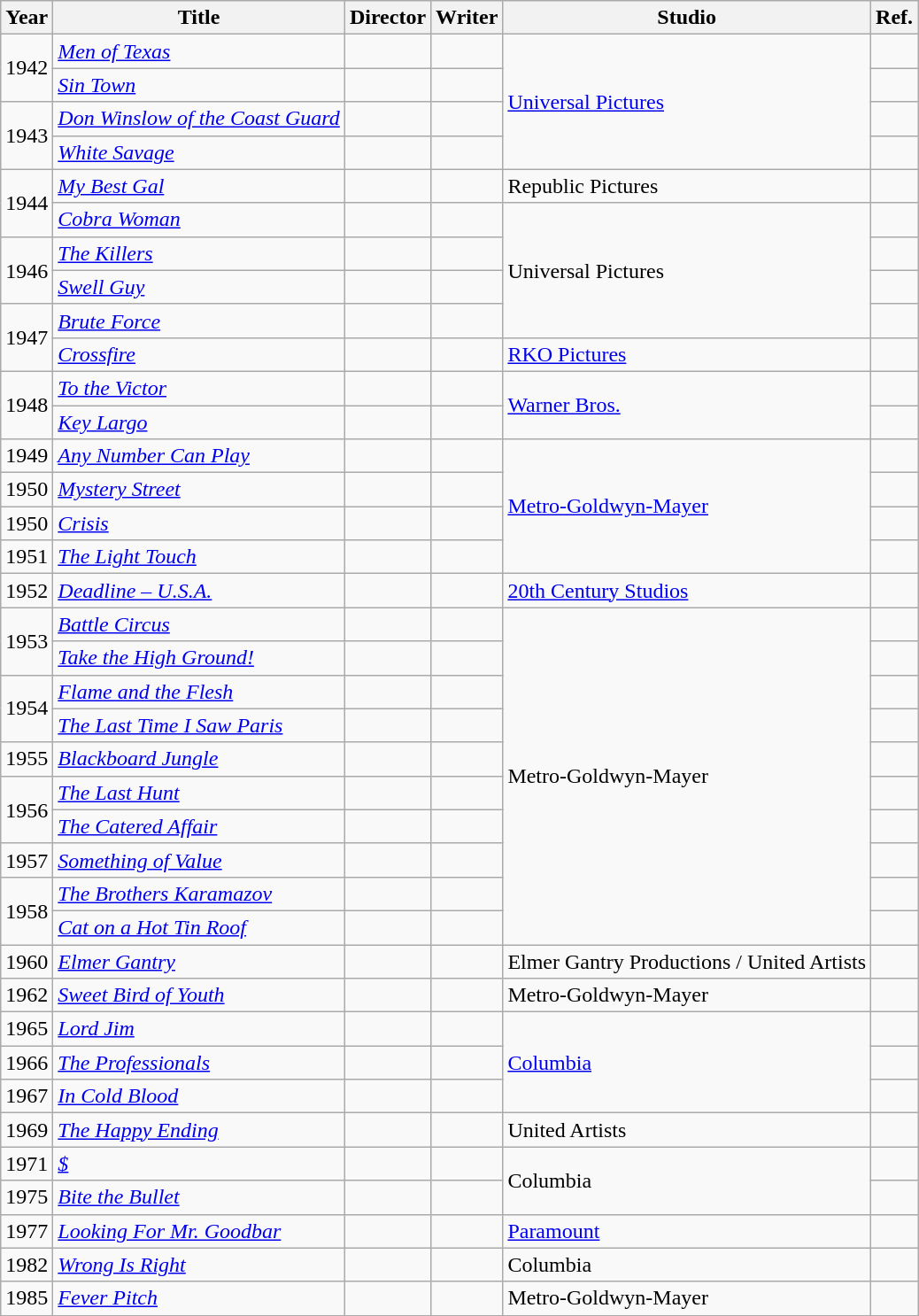<table class="wikitable">
<tr>
<th>Year</th>
<th>Title</th>
<th>Director</th>
<th>Writer</th>
<th>Studio</th>
<th>Ref.</th>
</tr>
<tr>
<td rowspan=2>1942</td>
<td><em><a href='#'>Men of Texas</a></em></td>
<td></td>
<td></td>
<td rowspan=4><a href='#'>Universal Pictures</a></td>
<td></td>
</tr>
<tr>
<td><em><a href='#'>Sin Town</a></em></td>
<td></td>
<td></td>
<td></td>
</tr>
<tr>
<td rowspan=2>1943</td>
<td><em><a href='#'>Don Winslow of the Coast Guard</a></em></td>
<td></td>
<td></td>
<td></td>
</tr>
<tr>
<td><em><a href='#'>White Savage</a></em></td>
<td></td>
<td></td>
<td></td>
</tr>
<tr>
<td rowspan=2>1944</td>
<td><em><a href='#'>My Best Gal</a></em></td>
<td></td>
<td></td>
<td>Republic Pictures</td>
<td></td>
</tr>
<tr>
<td><em><a href='#'>Cobra Woman</a></em></td>
<td></td>
<td></td>
<td rowspan=4>Universal Pictures</td>
<td></td>
</tr>
<tr>
<td rowspan=2>1946</td>
<td><em><a href='#'>The Killers</a></em></td>
<td></td>
<td></td>
<td></td>
</tr>
<tr>
<td><em><a href='#'>Swell Guy</a></em></td>
<td></td>
<td></td>
<td></td>
</tr>
<tr>
<td rowspan=2>1947</td>
<td><em><a href='#'>Brute Force</a></em></td>
<td></td>
<td></td>
<td></td>
</tr>
<tr>
<td><em><a href='#'>Crossfire</a></em></td>
<td></td>
<td></td>
<td><a href='#'>RKO Pictures</a></td>
<td></td>
</tr>
<tr>
<td rowspan=2>1948</td>
<td><em><a href='#'>To the Victor</a></em></td>
<td></td>
<td></td>
<td rowspan=2><a href='#'>Warner Bros.</a></td>
<td></td>
</tr>
<tr>
<td><em><a href='#'>Key Largo</a></em></td>
<td></td>
<td></td>
<td></td>
</tr>
<tr>
<td>1949</td>
<td><em><a href='#'>Any Number Can Play</a></em></td>
<td></td>
<td></td>
<td rowspan=4><a href='#'>Metro-Goldwyn-Mayer</a></td>
<td></td>
</tr>
<tr>
<td>1950</td>
<td><em><a href='#'>Mystery Street</a></em></td>
<td></td>
<td></td>
<td></td>
</tr>
<tr>
<td>1950</td>
<td><em><a href='#'>Crisis</a></em></td>
<td></td>
<td></td>
<td></td>
</tr>
<tr>
<td>1951</td>
<td><em><a href='#'>The Light Touch</a></em></td>
<td></td>
<td></td>
<td></td>
</tr>
<tr>
<td>1952</td>
<td><em><a href='#'>Deadline – U.S.A.</a></em></td>
<td></td>
<td></td>
<td><a href='#'>20th Century Studios</a></td>
<td></td>
</tr>
<tr>
<td rowspan=2>1953</td>
<td><em><a href='#'>Battle Circus</a></em></td>
<td></td>
<td></td>
<td rowspan=10>Metro-Goldwyn-Mayer</td>
<td></td>
</tr>
<tr>
<td><em><a href='#'>Take the High Ground!</a></em></td>
<td></td>
<td></td>
<td></td>
</tr>
<tr>
<td rowspan=2>1954</td>
<td><em><a href='#'>Flame and the Flesh</a></em></td>
<td></td>
<td></td>
<td></td>
</tr>
<tr>
<td><em><a href='#'>The Last Time I Saw Paris</a></em></td>
<td></td>
<td></td>
<td></td>
</tr>
<tr>
<td>1955</td>
<td><em><a href='#'>Blackboard Jungle</a></em></td>
<td></td>
<td></td>
<td></td>
</tr>
<tr>
<td rowspan=2>1956</td>
<td><em><a href='#'>The Last Hunt</a></em></td>
<td></td>
<td></td>
<td></td>
</tr>
<tr>
<td><em><a href='#'>The Catered Affair</a></em></td>
<td></td>
<td></td>
<td></td>
</tr>
<tr>
<td>1957</td>
<td><em><a href='#'>Something of Value</a></em></td>
<td></td>
<td></td>
<td></td>
</tr>
<tr>
<td rowspan=2>1958</td>
<td><em><a href='#'>The Brothers Karamazov</a></em></td>
<td></td>
<td></td>
<td></td>
</tr>
<tr>
<td><em><a href='#'>Cat on a Hot Tin Roof</a></em></td>
<td></td>
<td></td>
<td></td>
</tr>
<tr>
<td>1960</td>
<td><em><a href='#'>Elmer Gantry</a></em></td>
<td></td>
<td></td>
<td>Elmer Gantry Productions / United Artists</td>
<td></td>
</tr>
<tr>
<td>1962</td>
<td><em><a href='#'>Sweet Bird of Youth</a></em></td>
<td></td>
<td></td>
<td>Metro-Goldwyn-Mayer</td>
<td></td>
</tr>
<tr>
<td>1965</td>
<td><em><a href='#'>Lord Jim</a></em></td>
<td></td>
<td></td>
<td rowspan=3><a href='#'>Columbia</a></td>
<td></td>
</tr>
<tr>
<td>1966</td>
<td><em><a href='#'>The Professionals</a></em></td>
<td></td>
<td></td>
<td></td>
</tr>
<tr>
<td>1967</td>
<td><em><a href='#'>In Cold Blood</a></em></td>
<td></td>
<td></td>
<td></td>
</tr>
<tr>
<td>1969</td>
<td><em><a href='#'>The Happy Ending</a></em></td>
<td></td>
<td></td>
<td>United Artists</td>
<td></td>
</tr>
<tr>
<td>1971</td>
<td><em><a href='#'>$</a></em></td>
<td></td>
<td></td>
<td rowspan=2>Columbia</td>
<td></td>
</tr>
<tr>
<td>1975</td>
<td><em><a href='#'>Bite the Bullet</a></em></td>
<td></td>
<td></td>
<td></td>
</tr>
<tr>
<td>1977</td>
<td><em><a href='#'>Looking For Mr. Goodbar</a></em></td>
<td></td>
<td></td>
<td><a href='#'>Paramount</a></td>
<td></td>
</tr>
<tr>
<td>1982</td>
<td><em><a href='#'>Wrong Is Right</a></em></td>
<td></td>
<td></td>
<td>Columbia</td>
<td></td>
</tr>
<tr>
<td>1985</td>
<td><em><a href='#'>Fever Pitch</a></em></td>
<td></td>
<td></td>
<td>Metro-Goldwyn-Mayer</td>
<td></td>
</tr>
<tr>
</tr>
</table>
